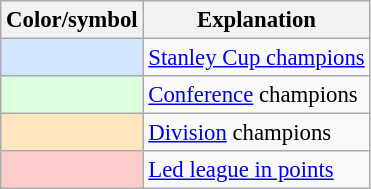<table class="wikitable" style="font-size:95%">
<tr>
<th scope="col">Color/symbol</th>
<th scope="col">Explanation</th>
</tr>
<tr>
<th scope="row" style="background:#D0E7FF"></th>
<td><a href='#'>Stanley Cup champions</a></td>
</tr>
<tr>
<th scope="row" style="background:#DDFFDD"></th>
<td><a href='#'>Conference</a> champions</td>
</tr>
<tr>
<th scope="row" style="background:#FFE6BD"></th>
<td><a href='#'>Division</a> champions</td>
</tr>
<tr>
<th scope="row" style="background:#FFCCCC"></th>
<td><a href='#'>Led league in points</a></td>
</tr>
</table>
